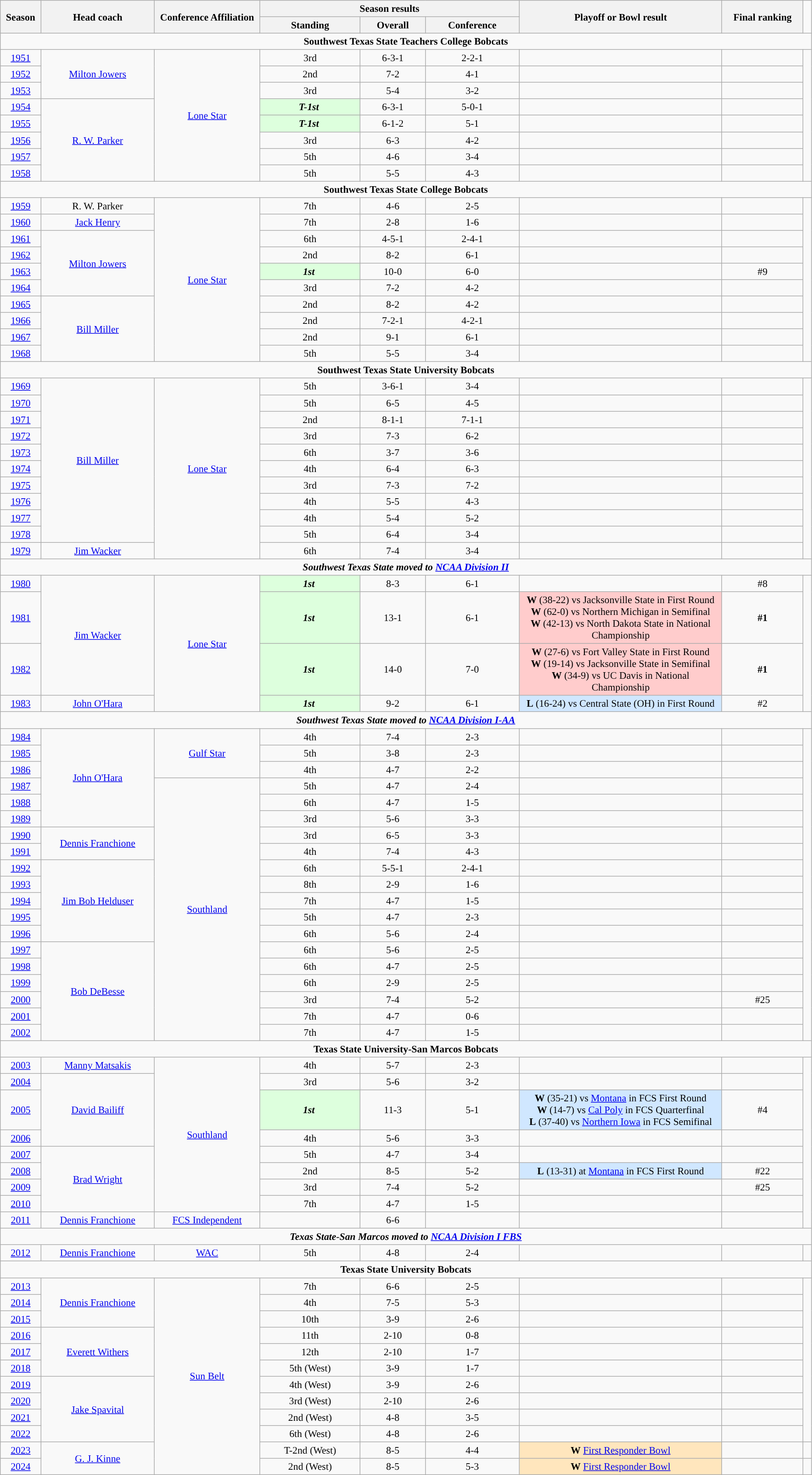<table class="wikitable" style="font-size: 95%; width:98%; text-align:center;">
<tr>
<th rowspan="2" style="width:5%;">Season</th>
<th rowspan="2" style="width:14%;">Head coach</th>
<th rowspan="2" style="width:13%;">Conference Affiliation</th>
<th colspan="3">Season results</th>
<th rowspan="2" style="width:25%;">Playoff or Bowl result</th>
<th rowspan="2" style="width:10%;">Final ranking</th>
</tr>
<tr>
<th>Standing</th>
<th>Overall</th>
<th>Conference</th>
</tr>
<tr>
<td colspan="11"><strong>Southwest Texas State Teachers College Bobcats</strong></td>
</tr>
<tr>
<td><a href='#'>1951</a></td>
<td rowspan=3><a href='#'>Milton Jowers</a></td>
<td rowspan=8><a href='#'>Lone Star</a></td>
<td>3rd</td>
<td>6-3-1</td>
<td>2-2-1</td>
<td></td>
<td></td>
</tr>
<tr>
<td><a href='#'>1952</a></td>
<td>2nd</td>
<td>7-2</td>
<td>4-1</td>
<td></td>
<td></td>
</tr>
<tr>
<td><a href='#'>1953</a></td>
<td>3rd</td>
<td>5-4</td>
<td>3-2</td>
<td></td>
<td></td>
</tr>
<tr>
<td><a href='#'>1954</a></td>
<td rowspan=5><a href='#'>R. W. Parker</a></td>
<td bgcolor="#DDFFDD"><strong><em>T-1st</em></strong> </td>
<td>6-3-1</td>
<td>5-0-1</td>
<td></td>
<td></td>
</tr>
<tr>
<td><a href='#'>1955</a></td>
<td bgcolor="#DDFFDD"><strong><em>T-1st</em></strong> </td>
<td>6-1-2</td>
<td>5-1</td>
<td></td>
<td></td>
</tr>
<tr>
<td><a href='#'>1956</a></td>
<td>3rd</td>
<td>6-3</td>
<td>4-2</td>
<td></td>
<td></td>
</tr>
<tr>
<td><a href='#'>1957</a></td>
<td>5th</td>
<td>4-6</td>
<td>3-4</td>
<td></td>
<td></td>
</tr>
<tr>
<td><a href='#'>1958</a></td>
<td>5th</td>
<td>5-5</td>
<td>4-3</td>
<td></td>
<td></td>
</tr>
<tr>
<td colspan="11"><strong>Southwest Texas State College Bobcats</strong></td>
</tr>
<tr>
<td><a href='#'>1959</a></td>
<td>R. W. Parker</td>
<td rowspan=10><a href='#'>Lone Star</a></td>
<td>7th</td>
<td>4-6</td>
<td>2-5</td>
<td></td>
<td></td>
</tr>
<tr>
<td><a href='#'>1960</a></td>
<td><a href='#'>Jack Henry</a></td>
<td>7th</td>
<td>2-8</td>
<td>1-6</td>
<td></td>
<td></td>
</tr>
<tr>
<td><a href='#'>1961</a></td>
<td rowspan=4><a href='#'>Milton Jowers</a></td>
<td>6th</td>
<td>4-5-1</td>
<td>2-4-1</td>
<td></td>
<td></td>
</tr>
<tr>
<td><a href='#'>1962</a></td>
<td>2nd</td>
<td>8-2</td>
<td>6-1</td>
<td></td>
<td></td>
</tr>
<tr>
<td><a href='#'>1963</a></td>
<td bgcolor="#DDFFDD"><strong><em>1st</em></strong> </td>
<td>10-0</td>
<td>6-0</td>
<td></td>
<td>#9</td>
</tr>
<tr>
<td><a href='#'>1964</a></td>
<td>3rd</td>
<td>7-2</td>
<td>4-2</td>
<td></td>
<td></td>
</tr>
<tr>
<td><a href='#'>1965</a></td>
<td rowspan=4><a href='#'>Bill Miller</a></td>
<td>2nd</td>
<td>8-2</td>
<td>4-2</td>
<td></td>
<td></td>
</tr>
<tr>
<td><a href='#'>1966</a></td>
<td>2nd</td>
<td>7-2-1</td>
<td>4-2-1</td>
<td></td>
<td></td>
</tr>
<tr>
<td><a href='#'>1967</a></td>
<td>2nd</td>
<td>9-1</td>
<td>6-1</td>
<td></td>
<td></td>
</tr>
<tr>
<td><a href='#'>1968</a></td>
<td>5th</td>
<td>5-5</td>
<td>3-4</td>
<td></td>
<td></td>
</tr>
<tr>
<td colspan="11"><strong>Southwest Texas State University Bobcats</strong></td>
</tr>
<tr>
<td><a href='#'>1969</a></td>
<td rowspan=10><a href='#'>Bill Miller</a></td>
<td rowspan=11><a href='#'>Lone Star</a></td>
<td>5th</td>
<td>3-6-1</td>
<td>3-4</td>
<td></td>
<td></td>
</tr>
<tr>
<td><a href='#'>1970</a></td>
<td>5th</td>
<td>6-5</td>
<td>4-5</td>
<td></td>
<td></td>
</tr>
<tr>
<td><a href='#'>1971</a></td>
<td>2nd</td>
<td>8-1-1</td>
<td>7-1-1</td>
<td></td>
<td></td>
</tr>
<tr>
<td><a href='#'>1972</a></td>
<td>3rd</td>
<td>7-3</td>
<td>6-2</td>
<td></td>
<td></td>
</tr>
<tr>
<td><a href='#'>1973</a></td>
<td>6th</td>
<td>3-7</td>
<td>3-6</td>
<td></td>
<td></td>
</tr>
<tr>
<td><a href='#'>1974</a></td>
<td>4th</td>
<td>6-4</td>
<td>6-3</td>
<td></td>
<td></td>
</tr>
<tr>
<td><a href='#'>1975</a></td>
<td>3rd</td>
<td>7-3</td>
<td>7-2</td>
<td></td>
<td></td>
</tr>
<tr>
<td><a href='#'>1976</a></td>
<td>4th</td>
<td>5-5</td>
<td>4-3</td>
<td></td>
<td></td>
</tr>
<tr>
<td><a href='#'>1977</a></td>
<td>4th</td>
<td>5-4</td>
<td>5-2</td>
<td></td>
<td></td>
</tr>
<tr>
<td><a href='#'>1978</a></td>
<td>5th</td>
<td>6-4</td>
<td>3-4</td>
<td></td>
<td></td>
</tr>
<tr>
<td><a href='#'>1979</a></td>
<td rowspan=1><a href='#'>Jim Wacker</a></td>
<td>6th</td>
<td>7-4</td>
<td>3-4</td>
<td></td>
<td></td>
</tr>
<tr>
<td align="center" colspan=11 rowspan=1><strong><em>Southwest Texas State moved to <a href='#'>NCAA Division II</a></em></strong></td>
</tr>
<tr>
<td><a href='#'>1980</a></td>
<td rowspan=3><a href='#'>Jim Wacker</a></td>
<td rowspan=4><a href='#'>Lone Star</a></td>
<td bgcolor="#DDFFDD"><strong><em>1st</em></strong> </td>
<td>8-3</td>
<td>6-1</td>
<td></td>
<td>#8</td>
</tr>
<tr>
<td><a href='#'>1981</a></td>
<td bgcolor="#DDFFDD"><strong><em>1st</em></strong> </td>
<td>13-1</td>
<td>6-1</td>
<td bgcolor="#FFCCCC"><strong>W</strong> (38-22) vs Jacksonville State in First Round<br><strong>W</strong> (62-0) vs Northern Michigan in Semifinal<br><strong>W</strong> (42-13) vs North Dakota State in National Championship</td>
<td><strong>#1</strong></td>
</tr>
<tr>
<td><a href='#'>1982</a></td>
<td bgcolor="#DDFFDD"><strong><em>1st</em></strong> </td>
<td>14-0</td>
<td>7-0</td>
<td bgcolor="#FFCCCC"><strong>W</strong> (27-6) vs Fort Valley State in First Round<br><strong>W</strong> (19-14) vs Jacksonville State in Semifinal<br><strong>W</strong> (34-9) vs UC Davis in National Championship</td>
<td><strong>#1</strong></td>
</tr>
<tr>
<td><a href='#'>1983</a></td>
<td rowspan=1><a href='#'>John O'Hara</a></td>
<td bgcolor="#DDFFDD"><strong><em>1st</em></strong> </td>
<td>9-2</td>
<td>6-1</td>
<td bgcolor="#D0E7FF"><strong>L</strong> (16-24) vs Central State (OH) in First Round</td>
<td>#2</td>
</tr>
<tr>
<td align="center" colspan=11 rowspan=1><strong><em>Southwest Texas State moved to <a href='#'>NCAA Division I-AA</a></em></strong></td>
</tr>
<tr>
<td><a href='#'>1984</a></td>
<td rowspan=6><a href='#'>John O'Hara</a></td>
<td rowspan=3><a href='#'>Gulf Star</a></td>
<td>4th</td>
<td>7-4</td>
<td>2-3</td>
<td></td>
<td></td>
</tr>
<tr>
<td><a href='#'>1985</a></td>
<td>5th</td>
<td>3-8</td>
<td>2-3</td>
<td></td>
<td></td>
</tr>
<tr>
<td><a href='#'>1986</a></td>
<td>4th</td>
<td>4-7</td>
<td>2-2</td>
<td></td>
<td></td>
</tr>
<tr>
<td><a href='#'>1987</a></td>
<td rowspan=16><a href='#'>Southland</a></td>
<td>5th</td>
<td>4-7</td>
<td>2-4</td>
<td></td>
<td></td>
</tr>
<tr>
<td><a href='#'>1988</a></td>
<td>6th</td>
<td>4-7</td>
<td>1-5</td>
<td></td>
<td></td>
</tr>
<tr>
<td><a href='#'>1989</a></td>
<td>3rd</td>
<td>5-6</td>
<td>3-3</td>
<td></td>
<td></td>
</tr>
<tr>
<td><a href='#'>1990</a></td>
<td rowspan=2><a href='#'>Dennis Franchione</a></td>
<td>3rd</td>
<td>6-5</td>
<td>3-3</td>
<td></td>
<td></td>
</tr>
<tr>
<td><a href='#'>1991</a></td>
<td>4th</td>
<td>7-4</td>
<td>4-3</td>
<td></td>
<td></td>
</tr>
<tr>
<td><a href='#'>1992</a></td>
<td rowspan=5><a href='#'>Jim Bob Helduser</a></td>
<td>6th</td>
<td>5-5-1</td>
<td>2-4-1</td>
<td></td>
<td></td>
</tr>
<tr>
<td><a href='#'>1993</a></td>
<td>8th</td>
<td>2-9</td>
<td>1-6</td>
<td></td>
<td></td>
</tr>
<tr>
<td><a href='#'>1994</a></td>
<td>7th</td>
<td>4-7</td>
<td>1-5</td>
<td></td>
<td></td>
</tr>
<tr>
<td><a href='#'>1995</a></td>
<td>5th</td>
<td>4-7</td>
<td>2-3</td>
<td></td>
<td></td>
</tr>
<tr>
<td><a href='#'>1996</a></td>
<td>6th</td>
<td>5-6</td>
<td>2-4</td>
<td></td>
<td></td>
</tr>
<tr>
<td><a href='#'>1997</a></td>
<td rowspan=6><a href='#'>Bob DeBesse</a></td>
<td>6th</td>
<td>5-6</td>
<td>2-5</td>
<td></td>
<td></td>
</tr>
<tr>
<td><a href='#'>1998</a></td>
<td>6th</td>
<td>4-7</td>
<td>2-5</td>
<td></td>
<td></td>
</tr>
<tr>
<td><a href='#'>1999</a></td>
<td>6th</td>
<td>2-9</td>
<td>2-5</td>
<td></td>
<td></td>
</tr>
<tr>
<td><a href='#'>2000</a></td>
<td>3rd</td>
<td>7-4</td>
<td>5-2</td>
<td></td>
<td>#25</td>
</tr>
<tr>
<td><a href='#'>2001</a></td>
<td>7th</td>
<td>4-7</td>
<td>0-6</td>
<td></td>
<td></td>
</tr>
<tr>
<td><a href='#'>2002</a></td>
<td>7th</td>
<td>4-7</td>
<td>1-5</td>
<td></td>
<td></td>
</tr>
<tr>
<td colspan="11"><strong>Texas State University-San Marcos Bobcats</strong></td>
</tr>
<tr>
<td><a href='#'>2003</a></td>
<td rowspan=1><a href='#'>Manny Matsakis</a></td>
<td rowspan=8><a href='#'>Southland</a></td>
<td>4th</td>
<td>5-7</td>
<td>2-3</td>
<td></td>
<td></td>
</tr>
<tr>
<td><a href='#'>2004</a></td>
<td rowspan=3><a href='#'>David Bailiff</a></td>
<td>3rd</td>
<td>5-6</td>
<td>3-2</td>
<td></td>
<td></td>
</tr>
<tr>
<td><a href='#'>2005</a></td>
<td bgcolor="#DDFFDD"><strong><em>1st</em></strong> </td>
<td>11-3</td>
<td>5-1</td>
<td bgcolor="#D0E7FF"><strong>W</strong> (35-21) vs <a href='#'>Montana</a> in FCS First Round<br><strong>W</strong> (14-7) vs <a href='#'>Cal Poly</a> in FCS Quarterfinal<br><strong>L</strong> (37-40) vs <a href='#'>Northern Iowa</a> in FCS Semifinal</td>
<td>#4</td>
</tr>
<tr>
<td><a href='#'>2006</a></td>
<td>4th</td>
<td>5-6</td>
<td>3-3</td>
<td></td>
<td></td>
</tr>
<tr>
<td><a href='#'>2007</a></td>
<td rowspan=4><a href='#'>Brad Wright</a></td>
<td>5th</td>
<td>4-7</td>
<td>3-4</td>
<td></td>
<td></td>
</tr>
<tr>
<td><a href='#'>2008</a></td>
<td>2nd</td>
<td>8-5</td>
<td>5-2</td>
<td bgcolor="#D0E7FF"><strong>L</strong> (13-31) at <a href='#'>Montana</a> in FCS First Round</td>
<td>#22</td>
</tr>
<tr>
<td><a href='#'>2009</a></td>
<td>3rd</td>
<td>7-4</td>
<td>5-2</td>
<td></td>
<td>#25</td>
</tr>
<tr>
<td><a href='#'>2010</a></td>
<td>7th</td>
<td>4-7</td>
<td>1-5</td>
<td></td>
<td></td>
</tr>
<tr>
<td><a href='#'>2011</a></td>
<td rowspan=1><a href='#'>Dennis Franchione</a></td>
<td rowspan=1><a href='#'>FCS Independent</a></td>
<td></td>
<td>6-6</td>
<td></td>
<td></td>
<td></td>
</tr>
<tr>
<td align="center" colspan=11 rowspan=1><strong><em>Texas State-San Marcos moved to <a href='#'>NCAA Division I FBS</a></em></strong></td>
</tr>
<tr>
<td><a href='#'>2012</a></td>
<td rowspan=1><a href='#'>Dennis Franchione</a></td>
<td rowspan=1><a href='#'>WAC</a></td>
<td>5th</td>
<td>4-8</td>
<td>2-4</td>
<td></td>
<td></td>
</tr>
<tr>
<td colspan="11"><strong>Texas State University Bobcats</strong></td>
</tr>
<tr>
<td><a href='#'>2013</a></td>
<td rowspan=3><a href='#'>Dennis Franchione</a></td>
<td rowspan=12><a href='#'>Sun Belt</a></td>
<td>7th</td>
<td>6-6</td>
<td>2-5</td>
<td></td>
<td></td>
</tr>
<tr>
<td><a href='#'>2014</a></td>
<td>4th</td>
<td>7-5</td>
<td>5-3</td>
<td></td>
<td></td>
</tr>
<tr>
<td><a href='#'>2015</a></td>
<td>10th</td>
<td>3-9</td>
<td>2-6</td>
<td></td>
<td></td>
</tr>
<tr>
<td><a href='#'>2016</a></td>
<td rowspan=3><a href='#'>Everett Withers</a></td>
<td>11th</td>
<td>2-10</td>
<td>0-8</td>
<td></td>
<td></td>
</tr>
<tr>
<td><a href='#'>2017</a></td>
<td>12th</td>
<td>2-10</td>
<td>1-7</td>
<td></td>
<td></td>
</tr>
<tr>
<td><a href='#'>2018</a></td>
<td>5th (West)</td>
<td>3-9</td>
<td>1-7</td>
<td></td>
<td></td>
</tr>
<tr>
<td><a href='#'>2019</a></td>
<td rowspan=4><a href='#'>Jake Spavital</a></td>
<td>4th (West)</td>
<td>3-9</td>
<td>2-6</td>
<td></td>
<td></td>
</tr>
<tr>
<td><a href='#'>2020</a></td>
<td>3rd (West)</td>
<td>2-10</td>
<td>2-6</td>
<td></td>
<td></td>
</tr>
<tr>
<td><a href='#'>2021</a></td>
<td>2nd (West)</td>
<td>4-8</td>
<td>3-5</td>
<td></td>
<td></td>
</tr>
<tr>
<td><a href='#'>2022</a></td>
<td>6th (West)</td>
<td>4-8</td>
<td>2-6</td>
<td></td>
<td></td>
</tr>
<tr>
<td><a href='#'>2023</a></td>
<td rowspan=2><a href='#'>G. J. Kinne</a></td>
<td>T-2nd (West)</td>
<td>8-5</td>
<td>4-4</td>
<td bgcolor="#FFE6BD"><strong>W</strong> <a href='#'>First Responder Bowl</a></td>
<td></td>
<td></td>
</tr>
<tr>
<td><a href='#'>2024</a></td>
<td>2nd (West)</td>
<td>8-5</td>
<td>5-3</td>
<td bgcolor="#FFE6BD"><strong>W</strong> <a href='#'>First Responder Bowl</a></td>
<td></td>
</tr>
</table>
